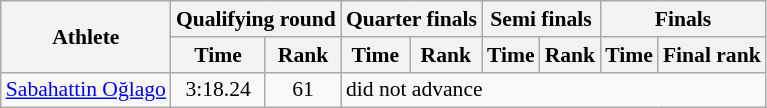<table class="wikitable" style="font-size:90%">
<tr>
<th rowspan="2">Athlete</th>
<th colspan="2">Qualifying round</th>
<th colspan="2">Quarter finals</th>
<th colspan="2">Semi finals</th>
<th colspan="2">Finals</th>
</tr>
<tr>
<th>Time</th>
<th>Rank</th>
<th>Time</th>
<th>Rank</th>
<th>Time</th>
<th>Rank</th>
<th>Time</th>
<th>Final rank</th>
</tr>
<tr>
<td><a href='#'>Sabahattin Oğlago</a></td>
<td align="center">3:18.24</td>
<td align="center">61</td>
<td colspan="6">did not advance</td>
</tr>
</table>
